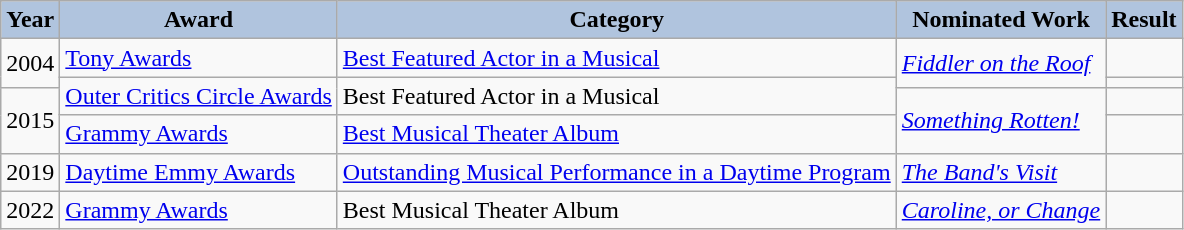<table class="wikitable">
<tr align="center">
<th style="background:#B0C4DE">Year</th>
<th style="background:#B0C4DE">Award</th>
<th style="background:#B0C4DE">Category</th>
<th style="background:#B0C4DE">Nominated Work</th>
<th style="background:#B0C4DE">Result</th>
</tr>
<tr>
<td rowspan="2">2004</td>
<td><a href='#'>Tony Awards</a></td>
<td><a href='#'>Best Featured Actor in a Musical</a></td>
<td rowspan="2"><em><a href='#'>Fiddler on the Roof</a></em></td>
<td></td>
</tr>
<tr>
<td rowspan="2"><a href='#'>Outer Critics Circle Awards</a></td>
<td rowspan="2">Best Featured Actor in a Musical</td>
<td></td>
</tr>
<tr>
<td rowspan="2">2015</td>
<td rowspan="2"><em><a href='#'>Something Rotten!</a></em></td>
<td></td>
</tr>
<tr>
<td><a href='#'>Grammy Awards</a></td>
<td><a href='#'>Best Musical Theater Album</a></td>
<td></td>
</tr>
<tr>
<td>2019</td>
<td><a href='#'>Daytime Emmy Awards</a></td>
<td><a href='#'>Outstanding Musical Performance in a Daytime Program</a></td>
<td><em><a href='#'>The Band's Visit</a></em></td>
<td></td>
</tr>
<tr>
<td>2022</td>
<td><a href='#'>Grammy Awards</a></td>
<td>Best Musical Theater Album</td>
<td><em><a href='#'>Caroline, or Change</a></em></td>
<td></td>
</tr>
</table>
